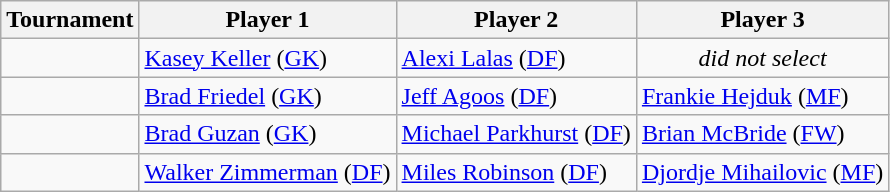<table class="wikitable">
<tr>
<th>Tournament</th>
<th>Player 1</th>
<th>Player 2</th>
<th>Player 3</th>
</tr>
<tr>
<td></td>
<td><a href='#'>Kasey Keller</a> (<a href='#'>GK</a>)</td>
<td><a href='#'>Alexi Lalas</a> (<a href='#'>DF</a>)</td>
<td align="center"><em>did not select</em></td>
</tr>
<tr>
<td></td>
<td><a href='#'>Brad Friedel</a> (<a href='#'>GK</a>)</td>
<td><a href='#'>Jeff Agoos</a> (<a href='#'>DF</a>)</td>
<td><a href='#'>Frankie Hejduk</a> (<a href='#'>MF</a>)</td>
</tr>
<tr>
<td></td>
<td><a href='#'>Brad Guzan</a> (<a href='#'>GK</a>)</td>
<td><a href='#'>Michael Parkhurst</a> (<a href='#'>DF</a>)</td>
<td><a href='#'>Brian McBride</a> (<a href='#'>FW</a>)</td>
</tr>
<tr>
<td></td>
<td><a href='#'>Walker Zimmerman</a> (<a href='#'>DF</a>)</td>
<td><a href='#'>Miles Robinson</a> (<a href='#'>DF</a>)</td>
<td><a href='#'>Djordje Mihailovic</a> (<a href='#'>MF</a>)</td>
</tr>
</table>
